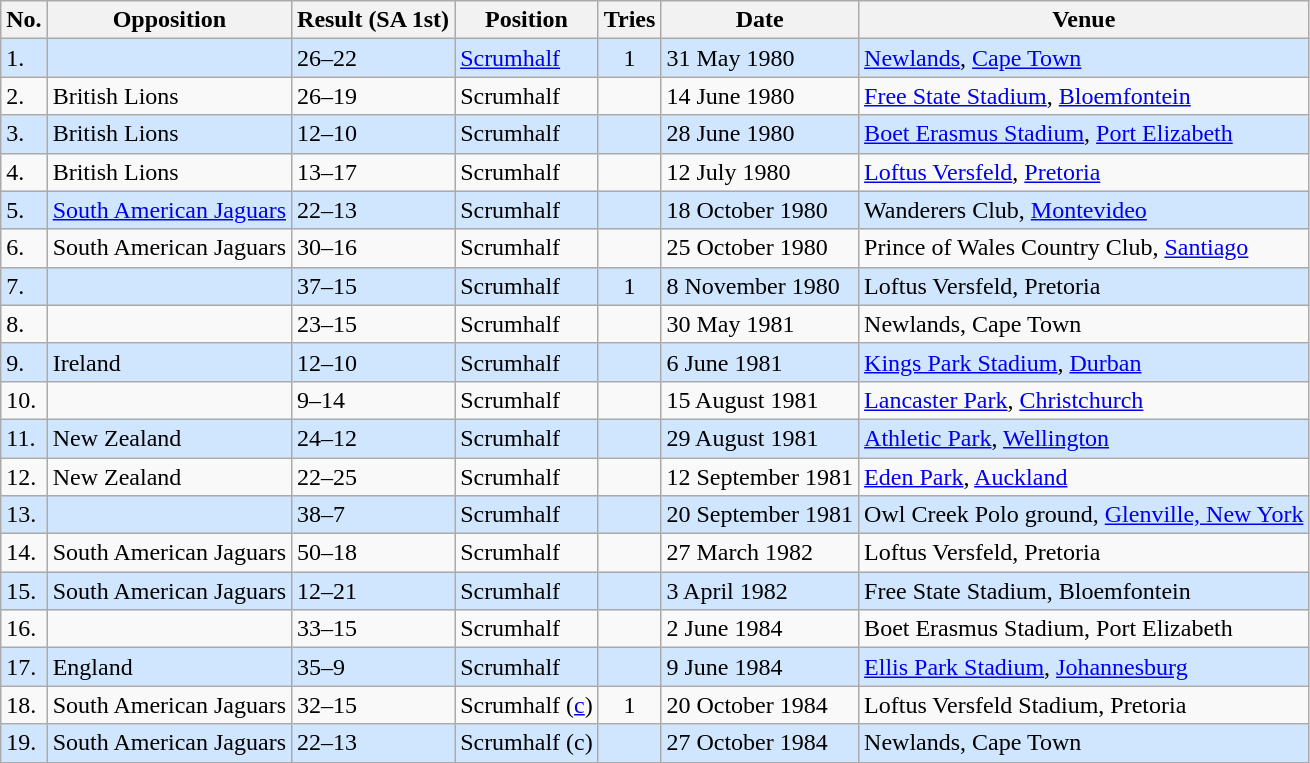<table class="wikitable sortable">
<tr>
<th>No.</th>
<th>Opposition</th>
<th>Result (SA 1st)</th>
<th>Position</th>
<th>Tries</th>
<th>Date</th>
<th>Venue</th>
</tr>
<tr style="background: #D0E6FF;">
<td>1.</td>
<td></td>
<td>26–22</td>
<td><a href='#'>Scrumhalf</a></td>
<td align="center">1</td>
<td>31 May 1980</td>
<td><a href='#'>Newlands</a>, <a href='#'>Cape Town</a></td>
</tr>
<tr>
<td>2.</td>
<td> British Lions</td>
<td>26–19</td>
<td>Scrumhalf</td>
<td></td>
<td>14 June 1980</td>
<td><a href='#'>Free State Stadium</a>, <a href='#'>Bloemfontein</a></td>
</tr>
<tr style="background: #D0E6FF;">
<td>3.</td>
<td> British Lions</td>
<td>12–10</td>
<td>Scrumhalf</td>
<td></td>
<td>28 June 1980</td>
<td><a href='#'>Boet Erasmus Stadium</a>, <a href='#'>Port Elizabeth</a></td>
</tr>
<tr>
<td>4.</td>
<td> British Lions</td>
<td>13–17</td>
<td>Scrumhalf</td>
<td></td>
<td>12 July 1980</td>
<td><a href='#'>Loftus Versfeld</a>, <a href='#'>Pretoria</a></td>
</tr>
<tr style="background: #D0E6FF;">
<td>5.</td>
<td> <a href='#'>South American Jaguars</a></td>
<td>22–13</td>
<td>Scrumhalf</td>
<td></td>
<td>18 October 1980</td>
<td>Wanderers Club, <a href='#'>Montevideo</a></td>
</tr>
<tr>
<td>6.</td>
<td> South American Jaguars</td>
<td>30–16</td>
<td>Scrumhalf</td>
<td></td>
<td>25 October 1980</td>
<td>Prince of Wales Country Club, <a href='#'>Santiago</a></td>
</tr>
<tr style="background: #D0E6FF;">
<td>7.</td>
<td></td>
<td>37–15</td>
<td>Scrumhalf</td>
<td align="center">1</td>
<td>8 November 1980</td>
<td>Loftus Versfeld, Pretoria</td>
</tr>
<tr>
<td>8.</td>
<td></td>
<td>23–15</td>
<td>Scrumhalf</td>
<td></td>
<td>30 May 1981</td>
<td>Newlands, Cape Town</td>
</tr>
<tr style="background: #D0E6FF;">
<td>9.</td>
<td> Ireland</td>
<td>12–10</td>
<td>Scrumhalf</td>
<td></td>
<td>6 June 1981</td>
<td><a href='#'>Kings Park Stadium</a>, <a href='#'>Durban</a></td>
</tr>
<tr>
<td>10.</td>
<td></td>
<td>9–14</td>
<td>Scrumhalf</td>
<td></td>
<td>15 August 1981</td>
<td><a href='#'>Lancaster Park</a>, <a href='#'>Christchurch</a></td>
</tr>
<tr style="background: #D0E6FF;">
<td>11.</td>
<td> New Zealand</td>
<td>24–12</td>
<td>Scrumhalf</td>
<td></td>
<td>29 August 1981</td>
<td><a href='#'>Athletic Park</a>, <a href='#'>Wellington</a></td>
</tr>
<tr>
<td>12.</td>
<td> New Zealand</td>
<td>22–25</td>
<td>Scrumhalf</td>
<td></td>
<td>12 September 1981</td>
<td><a href='#'>Eden Park</a>, <a href='#'>Auckland</a></td>
</tr>
<tr style="background: #D0E6FF;">
<td>13.</td>
<td></td>
<td>38–7</td>
<td>Scrumhalf</td>
<td></td>
<td>20 September 1981</td>
<td>Owl Creek Polo ground, <a href='#'>Glenville, New York</a></td>
</tr>
<tr>
<td>14.</td>
<td> South American Jaguars</td>
<td>50–18</td>
<td>Scrumhalf</td>
<td></td>
<td>27 March 1982</td>
<td>Loftus Versfeld, Pretoria</td>
</tr>
<tr style="background: #D0E6FF;">
<td>15.</td>
<td> South American Jaguars</td>
<td>12–21</td>
<td>Scrumhalf</td>
<td></td>
<td>3 April 1982</td>
<td>Free State Stadium, Bloemfontein</td>
</tr>
<tr>
<td>16.</td>
<td></td>
<td>33–15</td>
<td>Scrumhalf</td>
<td></td>
<td>2 June 1984</td>
<td>Boet Erasmus Stadium, Port Elizabeth</td>
</tr>
<tr style="background: #D0E6FF;">
<td>17.</td>
<td> England</td>
<td>35–9</td>
<td>Scrumhalf</td>
<td></td>
<td>9 June 1984</td>
<td><a href='#'>Ellis Park Stadium</a>, <a href='#'>Johannesburg</a></td>
</tr>
<tr>
<td>18.</td>
<td> South American Jaguars</td>
<td>32–15</td>
<td>Scrumhalf (<a href='#'>c</a>)</td>
<td align="center">1</td>
<td>20 October 1984</td>
<td>Loftus Versfeld Stadium, Pretoria</td>
</tr>
<tr style="background: #D0E6FF;">
<td>19.</td>
<td> South American Jaguars</td>
<td>22–13</td>
<td>Scrumhalf (c)</td>
<td></td>
<td>27 October 1984</td>
<td>Newlands, Cape Town</td>
</tr>
</table>
